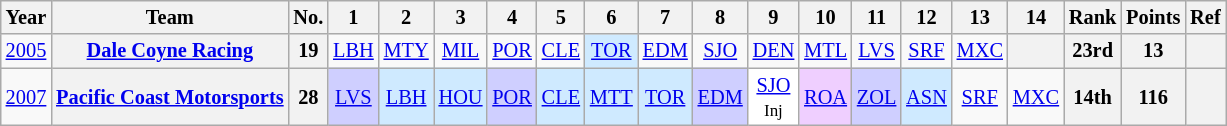<table class="wikitable" style="text-align:center; font-size:85%">
<tr>
<th>Year</th>
<th>Team</th>
<th>No.</th>
<th>1</th>
<th>2</th>
<th>3</th>
<th>4</th>
<th>5</th>
<th>6</th>
<th>7</th>
<th>8</th>
<th>9</th>
<th>10</th>
<th>11</th>
<th>12</th>
<th>13</th>
<th>14</th>
<th>Rank</th>
<th>Points</th>
<th>Ref</th>
</tr>
<tr>
<td><a href='#'>2005</a></td>
<th nowrap><a href='#'>Dale Coyne Racing</a></th>
<th>19</th>
<td><a href='#'>LBH</a></td>
<td><a href='#'>MTY</a></td>
<td><a href='#'>MIL</a></td>
<td><a href='#'>POR</a></td>
<td><a href='#'>CLE</a></td>
<td style="background:#CFEAFF;"><a href='#'>TOR</a><br></td>
<td><a href='#'>EDM</a></td>
<td><a href='#'>SJO</a></td>
<td><a href='#'>DEN</a></td>
<td><a href='#'>MTL</a></td>
<td><a href='#'>LVS</a></td>
<td><a href='#'>SRF</a></td>
<td><a href='#'>MXC</a></td>
<th></th>
<th>23rd</th>
<th>13</th>
<th></th>
</tr>
<tr>
<td><a href='#'>2007</a></td>
<th nowrap><a href='#'>Pacific Coast Motorsports</a></th>
<th>28</th>
<td style="background:#CFCFFF;"><a href='#'>LVS</a><br></td>
<td style="background:#CFEAFF;"><a href='#'>LBH</a><br></td>
<td style="background:#CFEAFF;"><a href='#'>HOU</a><br></td>
<td style="background:#CFCFFF;"><a href='#'>POR</a><br></td>
<td style="background:#CFEAFF;"><a href='#'>CLE</a><br></td>
<td style="background:#CFEAFF;"><a href='#'>MTT</a><br></td>
<td style="background:#CFEAFF;"><a href='#'>TOR</a><br></td>
<td style="background:#CFCFFF;"><a href='#'>EDM</a><br></td>
<td style="background:#FFFFFF;"><a href='#'>SJO</a><br><small>Inj</small></td>
<td style="background:#EFCFFF;"><a href='#'>ROA</a><br></td>
<td style="background:#CFCFFF;"><a href='#'>ZOL</a><br></td>
<td style="background:#CFEAFF;"><a href='#'>ASN</a><br></td>
<td><a href='#'>SRF</a></td>
<td><a href='#'>MXC</a></td>
<th>14th</th>
<th>116</th>
<th></th>
</tr>
</table>
